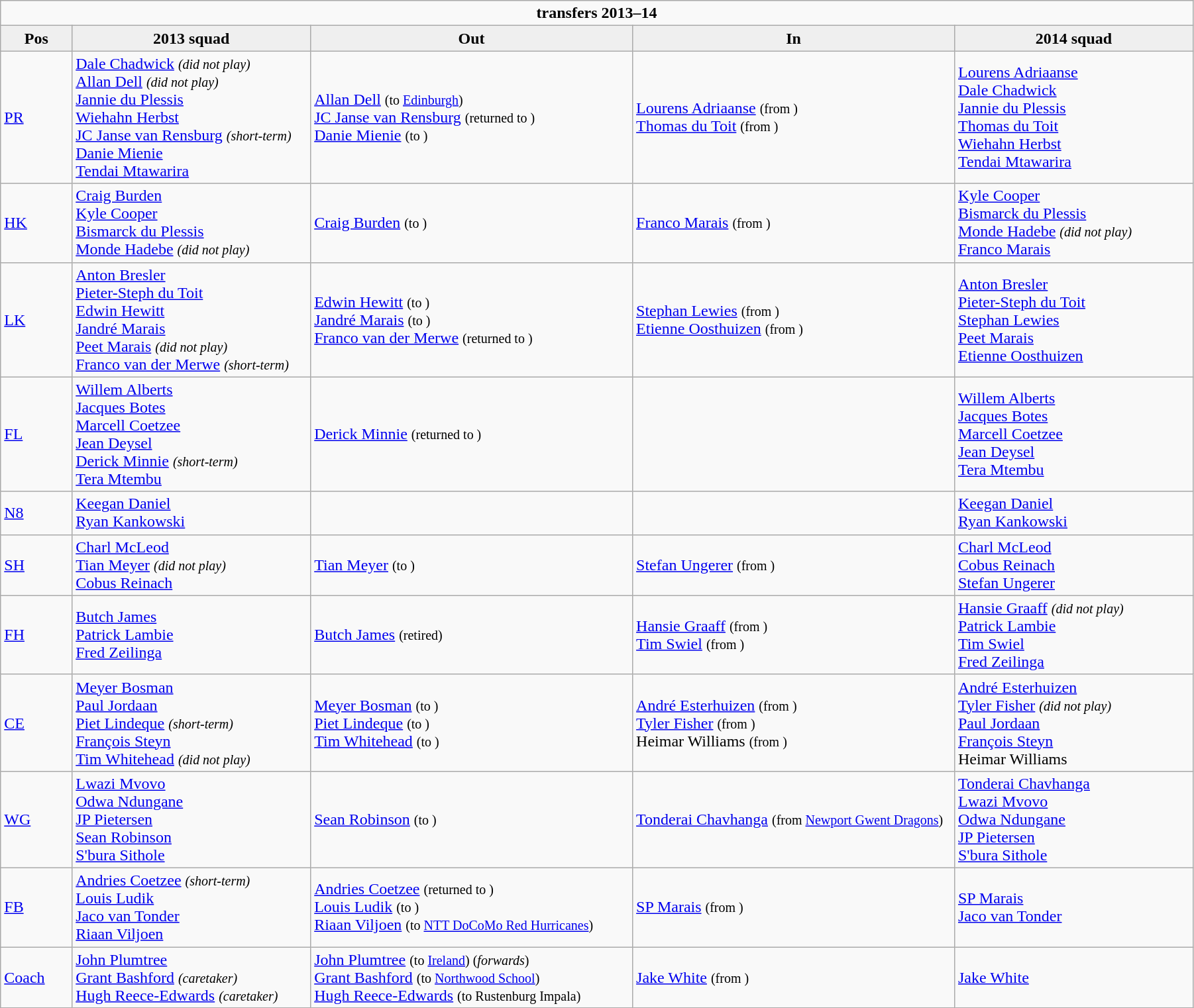<table class="wikitable" style="text-align: left; width:95%">
<tr>
<td colspan="100%" style="text-align:center;"><strong> transfers 2013–14</strong></td>
</tr>
<tr>
<th style="background:#efefef; width:6%;">Pos</th>
<th style="background:#efefef; width:20%;">2013 squad</th>
<th style="background:#efefef; width:27%;">Out</th>
<th style="background:#efefef; width:27%;">In</th>
<th style="background:#efefef; width:20%;">2014 squad</th>
</tr>
<tr>
<td><a href='#'>PR</a></td>
<td> <a href='#'>Dale Chadwick</a> <small><em>(did not play)</em></small><br><a href='#'>Allan Dell</a> <small><em>(did not play)</em></small><br><a href='#'>Jannie du Plessis</a><br><a href='#'>Wiehahn Herbst</a><br><a href='#'>JC Janse van Rensburg</a> <small><em>(short-term)</em></small><br><a href='#'>Danie Mienie</a><br><a href='#'>Tendai Mtawarira</a></td>
<td>  <a href='#'>Allan Dell</a> <small>(to  <a href='#'>Edinburgh</a>)</small><br> <a href='#'>JC Janse van Rensburg</a> <small>(returned to )</small><br> <a href='#'>Danie Mienie</a> <small>(to )</small></td>
<td>  <a href='#'>Lourens Adriaanse</a> <small>(from )</small><br> <a href='#'>Thomas du Toit</a> <small>(from )</small></td>
<td> <a href='#'>Lourens Adriaanse</a><br><a href='#'>Dale Chadwick</a><br><a href='#'>Jannie du Plessis</a><br><a href='#'>Thomas du Toit</a><br><a href='#'>Wiehahn Herbst</a><br><a href='#'>Tendai Mtawarira</a></td>
</tr>
<tr>
<td><a href='#'>HK</a></td>
<td> <a href='#'>Craig Burden</a><br><a href='#'>Kyle Cooper</a><br><a href='#'>Bismarck du Plessis</a><br><a href='#'>Monde Hadebe</a> <small><em>(did not play)</em></small></td>
<td>  <a href='#'>Craig Burden</a> <small>(to )</small></td>
<td>  <a href='#'>Franco Marais</a> <small>(from )</small></td>
<td> <a href='#'>Kyle Cooper</a><br><a href='#'>Bismarck du Plessis</a><br><a href='#'>Monde Hadebe</a> <small><em>(did not play)</em></small><br><a href='#'>Franco Marais</a></td>
</tr>
<tr>
<td><a href='#'>LK</a></td>
<td> <a href='#'>Anton Bresler</a><br><a href='#'>Pieter-Steph du Toit</a><br><a href='#'>Edwin Hewitt</a><br><a href='#'>Jandré Marais</a><br><a href='#'>Peet Marais</a> <small><em>(did not play)</em></small><br><a href='#'>Franco van der Merwe</a> <small><em>(short-term)</em></small></td>
<td>  <a href='#'>Edwin Hewitt</a> <small>(to )</small><br> <a href='#'>Jandré Marais</a> <small>(to )</small><br> <a href='#'>Franco van der Merwe</a> <small>(returned to )</small></td>
<td>  <a href='#'>Stephan Lewies</a> <small>(from )</small><br> <a href='#'>Etienne Oosthuizen</a> <small>(from )</small></td>
<td> <a href='#'>Anton Bresler</a><br><a href='#'>Pieter-Steph du Toit</a><br><a href='#'>Stephan Lewies</a><br><a href='#'>Peet Marais</a><br><a href='#'>Etienne Oosthuizen</a></td>
</tr>
<tr>
<td><a href='#'>FL</a></td>
<td> <a href='#'>Willem Alberts</a><br><a href='#'>Jacques Botes</a><br><a href='#'>Marcell Coetzee</a><br><a href='#'>Jean Deysel</a><br><a href='#'>Derick Minnie</a> <small><em>(short-term)</em></small><br><a href='#'>Tera Mtembu</a></td>
<td>  <a href='#'>Derick Minnie</a> <small>(returned to )</small></td>
<td></td>
<td> <a href='#'>Willem Alberts</a><br><a href='#'>Jacques Botes</a><br><a href='#'>Marcell Coetzee</a><br><a href='#'>Jean Deysel</a><br><a href='#'>Tera Mtembu</a></td>
</tr>
<tr>
<td><a href='#'>N8</a></td>
<td> <a href='#'>Keegan Daniel</a><br><a href='#'>Ryan Kankowski</a></td>
<td></td>
<td></td>
<td> <a href='#'>Keegan Daniel</a><br><a href='#'>Ryan Kankowski</a></td>
</tr>
<tr>
<td><a href='#'>SH</a></td>
<td> <a href='#'>Charl McLeod</a><br><a href='#'>Tian Meyer</a> <small><em>(did not play)</em></small><br><a href='#'>Cobus Reinach</a></td>
<td>  <a href='#'>Tian Meyer</a> <small>(to )</small></td>
<td>  <a href='#'>Stefan Ungerer</a> <small>(from )</small></td>
<td> <a href='#'>Charl McLeod</a><br><a href='#'>Cobus Reinach</a><br><a href='#'>Stefan Ungerer</a></td>
</tr>
<tr>
<td><a href='#'>FH</a></td>
<td> <a href='#'>Butch James</a><br><a href='#'>Patrick Lambie</a><br><a href='#'>Fred Zeilinga</a></td>
<td>  <a href='#'>Butch James</a> <small>(retired)</small></td>
<td>  <a href='#'>Hansie Graaff</a> <small>(from )</small><br> <a href='#'>Tim Swiel</a> <small>(from )</small></td>
<td> <a href='#'>Hansie Graaff</a> <small><em>(did not play)</em></small><br><a href='#'>Patrick Lambie</a><br><a href='#'>Tim Swiel</a><br><a href='#'>Fred Zeilinga</a></td>
</tr>
<tr>
<td><a href='#'>CE</a></td>
<td> <a href='#'>Meyer Bosman</a><br><a href='#'>Paul Jordaan</a><br><a href='#'>Piet Lindeque</a> <small><em>(short-term)</em></small><br><a href='#'>François Steyn</a><br><a href='#'>Tim Whitehead</a> <small><em>(did not play)</em></small></td>
<td>  <a href='#'>Meyer Bosman</a> <small>(to )</small><br> <a href='#'>Piet Lindeque</a> <small>(to )</small><br> <a href='#'>Tim Whitehead</a> <small>(to )</small></td>
<td>  <a href='#'>André Esterhuizen</a> <small>(from )</small><br> <a href='#'>Tyler Fisher</a> <small>(from )</small><br> Heimar Williams <small>(from )</small></td>
<td> <a href='#'>André Esterhuizen</a><br><a href='#'>Tyler Fisher</a> <small><em>(did not play)</em></small><br><a href='#'>Paul Jordaan</a><br><a href='#'>François Steyn</a><br>Heimar Williams</td>
</tr>
<tr>
<td><a href='#'>WG</a></td>
<td> <a href='#'>Lwazi Mvovo</a><br><a href='#'>Odwa Ndungane</a><br><a href='#'>JP Pietersen</a><br><a href='#'>Sean Robinson</a><br><a href='#'>S'bura Sithole</a></td>
<td>  <a href='#'>Sean Robinson</a> <small>(to )</small></td>
<td>  <a href='#'>Tonderai Chavhanga</a> <small>(from  <a href='#'>Newport Gwent Dragons</a>)</small></td>
<td> <a href='#'>Tonderai Chavhanga</a><br><a href='#'>Lwazi Mvovo</a><br><a href='#'>Odwa Ndungane</a><br><a href='#'>JP Pietersen</a><br><a href='#'>S'bura Sithole</a></td>
</tr>
<tr>
<td><a href='#'>FB</a></td>
<td> <a href='#'>Andries Coetzee</a> <small><em>(short-term)</em></small><br><a href='#'>Louis Ludik</a><br><a href='#'>Jaco van Tonder</a><br><a href='#'>Riaan Viljoen</a></td>
<td>  <a href='#'>Andries Coetzee</a> <small>(returned to )</small><br> <a href='#'>Louis Ludik</a> <small>(to )</small><br> <a href='#'>Riaan Viljoen</a> <small>(to  <a href='#'>NTT DoCoMo Red Hurricanes</a>)</small></td>
<td>  <a href='#'>SP Marais</a> <small>(from )</small></td>
<td> <a href='#'>SP Marais</a><br><a href='#'>Jaco van Tonder</a></td>
</tr>
<tr>
<td><a href='#'>Coach</a></td>
<td> <a href='#'>John Plumtree</a><br><a href='#'>Grant Bashford</a> <small><em>(caretaker)</em></small><br><a href='#'>Hugh Reece-Edwards</a> <small><em>(caretaker)</em></small></td>
<td>  <a href='#'>John Plumtree</a> <small>(to  <a href='#'>Ireland</a>) (<em>forwards</em>)</small><br>  <a href='#'>Grant Bashford</a> <small>(to <a href='#'>Northwood School</a>)</small><br>  <a href='#'>Hugh Reece-Edwards</a> <small>(to Rustenburg Impala)</small></td>
<td>  <a href='#'>Jake White</a> <small>(from )</small></td>
<td> <a href='#'>Jake White</a></td>
</tr>
</table>
